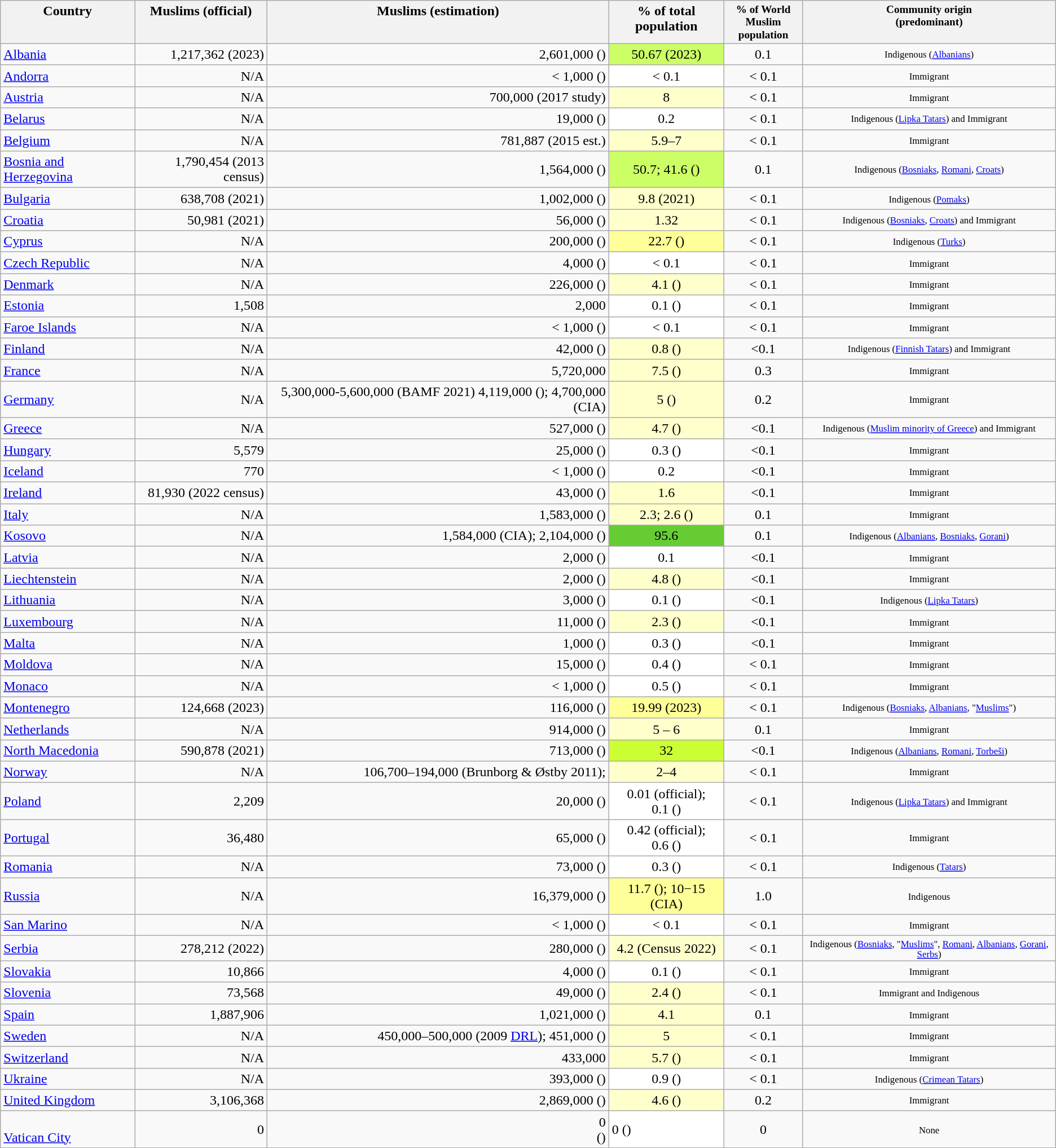<table class="wikitable sortable" title = "Table, Islam by country" style="font-size:100%;" cellspacing="4">
<tr valign="top">
<th>Country</th>
<th data-sort-type="number">Muslims (official)</th>
<th data-sort-type="number">Muslims (estimation)</th>
<th data-sort-type="number"  style="max-width:7em">% of total population</th>
<th data-sort-type="number"  style="max-width:7em; font-size:80%;">% of World Muslim population</th>
<th style="font-size:80%;">Community origin<br>(predominant)</th>
</tr>
<tr>
<td> <a href='#'>Albania</a></td>
<td style="text-align:right;">1,217,362 (2023)</td>
<td style="text-align:right;">2,601,000 ()</td>
<td style="background:#CCFF66; text-align:center;">50.67 (2023)</td>
<td style="text-align:center;">0.1</td>
<td style="text-align:center; font-size:70%;">Indigenous (<a href='#'>Albanians</a>)</td>
</tr>
<tr>
<td> <a href='#'>Andorra</a></td>
<td style="text-align:right;">N/A</td>
<td style="text-align:right;">< 1,000 ()</td>
<td style="background:#FFFFFF; text-align:center;">< 0.1</td>
<td style="text-align:center;">< 0.1</td>
<td style="text-align:center; font-size:70%;">Immigrant</td>
</tr>
<tr>
<td> <a href='#'>Austria</a></td>
<td style="text-align:right;">N/A</td>
<td style="text-align:right;">700,000 (2017 study)</td>
<td style="background:#FFFFCC; text-align:center;">8</td>
<td style="text-align:center;">< 0.1</td>
<td style="text-align:center; font-size:70%;">Immigrant</td>
</tr>
<tr>
<td> <a href='#'>Belarus</a></td>
<td style="text-align:right;">N/A</td>
<td style="text-align:right;">19,000 ()</td>
<td style="background:#FFFFFF; text-align:center;">0.2</td>
<td style="text-align:center;">< 0.1</td>
<td style="text-align:center; font-size:70%;">Indigenous (<a href='#'>Lipka Tatars</a>) and Immigrant</td>
</tr>
<tr>
<td> <a href='#'>Belgium</a></td>
<td style="text-align:right;">N/A</td>
<td style="text-align:right;">781,887 (2015 est.)</td>
<td style="background:#FFFFCC; text-align:center;">5.9–7</td>
<td style="text-align:center;">< 0.1</td>
<td style="text-align:center; font-size:70%;">Immigrant</td>
</tr>
<tr>
<td> <a href='#'>Bosnia and Herzegovina</a></td>
<td style="text-align:right;">1,790,454 (2013 census)</td>
<td style="text-align:right;">1,564,000 ()</td>
<td style="background:#CCFF66; text-align:center;">50.7; 41.6 ()</td>
<td style="text-align:center;">0.1</td>
<td style="text-align:center; font-size:70%;">Indigenous (<a href='#'>Bosniaks</a>, <a href='#'>Romani</a>, <a href='#'>Croats</a>)</td>
</tr>
<tr>
<td> <a href='#'>Bulgaria</a></td>
<td style="text-align:right;">638,708 (2021)</td>
<td style="text-align:right;">1,002,000 ()</td>
<td style="background:#FFFFCC; text-align:center;">9.8 (2021)</td>
<td style="text-align:center;">< 0.1</td>
<td style="text-align:center; font-size:70%;">Indigenous (<a href='#'>Pomaks</a>)</td>
</tr>
<tr>
<td> <a href='#'>Croatia</a></td>
<td style="text-align:right;">50,981 (2021)</td>
<td style="text-align:right;">56,000 ()</td>
<td style="background:#FFFFCC; text-align:center;">1.32</td>
<td style="text-align:center;">< 0.1</td>
<td style="text-align:center; font-size:70%;">Indigenous (<a href='#'>Bosniaks</a>, <a href='#'>Croats</a>) and Immigrant</td>
</tr>
<tr>
<td> <a href='#'>Cyprus</a></td>
<td style="text-align:right;">N/A</td>
<td style="text-align:right;">200,000 ()</td>
<td style="background:#FFFF99; text-align:center;">22.7 ()</td>
<td style="text-align:center;">< 0.1</td>
<td style="text-align:center; font-size:70%;">Indigenous (<a href='#'>Turks</a>)</td>
</tr>
<tr>
<td> <a href='#'>Czech Republic</a></td>
<td style="text-align:right;">N/A</td>
<td style="text-align:right;">4,000 ()</td>
<td style="background:#FFFFFF; text-align:center;">< 0.1</td>
<td style="text-align:center;">< 0.1</td>
<td style="text-align:center; font-size:70%;">Immigrant</td>
</tr>
<tr>
<td> <a href='#'>Denmark</a></td>
<td style="text-align:right;">N/A</td>
<td style="text-align:right;">226,000 ()</td>
<td style="background:#FFFFCC; text-align:center;">4.1 ()</td>
<td style="text-align:center;">< 0.1</td>
<td style="text-align:center; font-size:70%;">Immigrant</td>
</tr>
<tr>
<td> <a href='#'>Estonia</a></td>
<td style="text-align:right;">1,508</td>
<td style="text-align:right;">2,000</td>
<td style="background:#FFFFFF; text-align:center;">0.1 ()</td>
<td style="text-align:center;">< 0.1</td>
<td style="text-align:center; font-size:70%;">Immigrant</td>
</tr>
<tr>
<td> <a href='#'>Faroe Islands</a></td>
<td style="text-align:right;">N/A</td>
<td style="text-align:right;">< 1,000 ()</td>
<td style="background:#FFFFFF; text-align:center;">< 0.1</td>
<td style="text-align:center;">< 0.1</td>
<td style="text-align:center; font-size:70%;">Immigrant</td>
</tr>
<tr>
<td> <a href='#'>Finland</a></td>
<td style="text-align:right;">N/A</td>
<td style="text-align:right;">42,000 ()</td>
<td style="background:#FFFFCC; text-align:center;">0.8 ()</td>
<td style="text-align:center;"><0.1</td>
<td style="text-align:center; font-size:70%;">Indigenous (<a href='#'>Finnish Tatars</a>) and Immigrant</td>
</tr>
<tr>
<td> <a href='#'>France</a></td>
<td style="text-align:right;">N/A</td>
<td style="text-align:right;">5,720,000</td>
<td style="background:#FFFFCC; text-align:center;">7.5 ()</td>
<td style="text-align:center;">0.3</td>
<td style="text-align:center; font-size:70%;">Immigrant</td>
</tr>
<tr>
<td> <a href='#'>Germany</a></td>
<td style="text-align:right;">N/A</td>
<td style="text-align:right;">5,300,000-5,600,000 (BAMF 2021) 4,119,000 (); 4,700,000 (CIA)</td>
<td style="background:#FFFFCC; text-align:center;">5 ()</td>
<td style="text-align:center;">0.2</td>
<td style="text-align:center; font-size:70%;">Immigrant</td>
</tr>
<tr>
<td> <a href='#'>Greece</a></td>
<td style="text-align:right;">N/A</td>
<td style="text-align:right;">527,000 ()</td>
<td style="background:#FFFFCC; text-align:center;">4.7 ()</td>
<td style="text-align:center;"><0.1</td>
<td style="text-align:center; font-size:70%;">Indigenous (<a href='#'>Muslim minority of Greece</a>) and Immigrant</td>
</tr>
<tr>
<td> <a href='#'>Hungary</a></td>
<td style="text-align:right;">5,579</td>
<td style="text-align:right;">25,000 ()</td>
<td style="background:#FFFFFF; text-align:center;">0.3 ()</td>
<td style="text-align:center;"><0.1</td>
<td style="text-align:center; font-size:70%;">Immigrant</td>
</tr>
<tr>
<td> <a href='#'>Iceland</a></td>
<td style="text-align:right;">770</td>
<td style="text-align:right;">< 1,000 ()</td>
<td style="background:#FFFFFF; text-align:center;">0.2</td>
<td style="text-align:center;"><0.1</td>
<td style="text-align:center; font-size:70%;">Immigrant</td>
</tr>
<tr>
<td> <a href='#'>Ireland</a></td>
<td style="text-align:right;">81,930 (2022 census)</td>
<td style="text-align:right;">43,000 ()</td>
<td style="background:#FFFFCC; text-align:center;">1.6</td>
<td style="text-align:center;"><0.1</td>
<td style="text-align:center; font-size:70%;">Immigrant</td>
</tr>
<tr>
<td> <a href='#'>Italy</a></td>
<td style="text-align:right;">N/A</td>
<td style="text-align:right;">1,583,000 ()</td>
<td style="background:#FFFFCC; text-align:center;">2.3; 2.6 ()</td>
<td style="text-align:center;">0.1</td>
<td style="text-align:center; font-size:70%;">Immigrant</td>
</tr>
<tr>
<td> <a href='#'>Kosovo</a></td>
<td style="text-align:right;">N/A</td>
<td style="text-align:right;">1,584,000 (CIA); 2,104,000 ()</td>
<td style="background:#66CC33; text-align:center;">95.6</td>
<td style="text-align:center;">0.1</td>
<td style="text-align:center; font-size:70%;">Indigenous (<a href='#'>Albanians</a>, <a href='#'>Bosniaks</a>, <a href='#'>Gorani</a>)</td>
</tr>
<tr>
<td> <a href='#'>Latvia</a></td>
<td style="text-align:right;">N/A</td>
<td style="text-align:right;">2,000 ()</td>
<td style="background:#FFFFFF; text-align:center;">0.1</td>
<td style="text-align:center;"><0.1</td>
<td style="text-align:center; font-size:70%;">Immigrant</td>
</tr>
<tr>
<td> <a href='#'>Liechtenstein</a></td>
<td style="text-align:right;">N/A</td>
<td style="text-align:right;">2,000 ()</td>
<td style="background:#FFFFCC; text-align:center;">4.8 ()</td>
<td style="text-align:center;"><0.1</td>
<td style="text-align:center; font-size:70%;">Immigrant</td>
</tr>
<tr>
<td> <a href='#'>Lithuania</a></td>
<td style="text-align:right;">N/A</td>
<td style="text-align:right;">3,000 ()</td>
<td style="background:#FFFFFF; text-align:center;">0.1 ()</td>
<td style="text-align:center;"><0.1</td>
<td style="text-align:center; font-size:70%;">Indigenous (<a href='#'>Lipka Tatars</a>)</td>
</tr>
<tr>
<td> <a href='#'>Luxembourg</a></td>
<td style="text-align:right;">N/A</td>
<td style="text-align:right;">11,000 ()</td>
<td style="background:#FFFFCC; text-align:center;">2.3 ()</td>
<td style="text-align:center;"><0.1</td>
<td style="text-align:center; font-size:70%;">Immigrant</td>
</tr>
<tr>
<td> <a href='#'>Malta</a></td>
<td style="text-align:right;">N/A</td>
<td style="text-align:right;">1,000 ()</td>
<td style="background:#FFFFFF; text-align:center;">0.3 ()</td>
<td style="text-align:center;"><0.1</td>
<td style="text-align:center; font-size:70%;">Immigrant</td>
</tr>
<tr>
<td> <a href='#'>Moldova</a></td>
<td style="text-align:right;">N/A</td>
<td style="text-align:right;">15,000 ()</td>
<td style="background:#FFFFFF; text-align:center;">0.4 ()</td>
<td style="text-align:center;">< 0.1</td>
<td style="text-align:center; font-size:70%;">Immigrant</td>
</tr>
<tr>
<td> <a href='#'>Monaco</a></td>
<td style="text-align:right;">N/A</td>
<td style="text-align:right;">< 1,000 ()</td>
<td style="background:#FFFFFF; text-align:center;">0.5 ()</td>
<td style="text-align:center;">< 0.1</td>
<td style="text-align:center; font-size:70%;">Immigrant</td>
</tr>
<tr>
<td> <a href='#'>Montenegro</a></td>
<td style="text-align:right;">124,668 (2023)</td>
<td style="text-align:right;">116,000 ()</td>
<td style="background:#FFFF99; text-align:center;">19.99 (2023)</td>
<td style="text-align:center;">< 0.1</td>
<td style="text-align:center; font-size:70%;">Indigenous (<a href='#'>Bosniaks</a>, <a href='#'>Albanians</a>, "<a href='#'>Muslims</a>")</td>
</tr>
<tr>
<td> <a href='#'>Netherlands</a></td>
<td style="text-align:right;">N/A</td>
<td style="text-align:right;">914,000 ()</td>
<td style="background:#FFFFCC; text-align:center;">5 – 6</td>
<td style="text-align:center;">0.1</td>
<td style="text-align:center; font-size:70%;">Immigrant</td>
</tr>
<tr>
<td> <a href='#'>North Macedonia</a></td>
<td style="text-align:right;">590,878 (2021)</td>
<td style="text-align:right;">713,000 ()</td>
<td style="background:#CCFF33; text-align:center;">32</td>
<td style="text-align:center;"><0.1</td>
<td style="text-align:center; font-size:70%;">Indigenous (<a href='#'>Albanians</a>, <a href='#'>Romani</a>, <a href='#'>Torbeši</a>)</td>
</tr>
<tr>
<td> <a href='#'>Norway</a></td>
<td style="text-align:right;">N/A</td>
<td style="text-align:right;">106,700–194,000 (Brunborg & Østby 2011);</td>
<td style="background:#FFFFCC; text-align:center;">2–4</td>
<td style="text-align:center;">< 0.1</td>
<td style="text-align:center; font-size:70%;">Immigrant</td>
</tr>
<tr>
<td> <a href='#'>Poland</a></td>
<td style="text-align:right;">2,209</td>
<td style="text-align:right;">20,000 ()</td>
<td style="background:#FFFFFF; text-align:center;">0.01 (official);<br>0.1 ()</td>
<td style="text-align:center;">< 0.1</td>
<td style="text-align:center; font-size:70%;">Indigenous (<a href='#'>Lipka Tatars</a>) and Immigrant</td>
</tr>
<tr>
<td> <a href='#'>Portugal</a></td>
<td style="text-align:right;">36,480</td>
<td style="text-align:right;">65,000 ()</td>
<td style="background:#FFFFFF; text-align:center;">0.42 (official);<br>0.6 ()</td>
<td style="text-align:center;">< 0.1</td>
<td style="text-align:center; font-size:70%;">Immigrant</td>
</tr>
<tr>
<td> <a href='#'>Romania</a></td>
<td style="text-align:right;">N/A</td>
<td style="text-align:right;">73,000 ()</td>
<td style="background:#FFFFFF; text-align:center;">0.3 ()</td>
<td style="text-align:center;">< 0.1</td>
<td style="text-align:center; font-size:70%;">Indigenous (<a href='#'>Tatars</a>)</td>
</tr>
<tr>
<td> <a href='#'>Russia</a></td>
<td style="text-align:right;">N/A</td>
<td style="text-align:right;">16,379,000 ()</td>
<td style="background:#FFFF99; text-align:center;">11.7 (); 10−15 (CIA)</td>
<td style="text-align:center;">1.0</td>
<td style="text-align:center; font-size:70%;">Indigenous</td>
</tr>
<tr>
<td> <a href='#'>San Marino</a></td>
<td style="text-align:right;">N/A</td>
<td style="text-align:right;">< 1,000 ()</td>
<td style="background:#FFFFFF; text-align:center;">< 0.1</td>
<td style="text-align:center;">< 0.1</td>
<td style="text-align:center; font-size:70%;">Immigrant</td>
</tr>
<tr>
<td> <a href='#'>Serbia</a></td>
<td style="text-align:right;">278,212 (2022)</td>
<td style="text-align:right;">280,000 ()</td>
<td style="background:#FFFFCC; text-align:center;">4.2 (Census 2022)</td>
<td style="text-align:center;">< 0.1</td>
<td style="text-align:center; font-size:70%;">Indigenous (<a href='#'>Bosniaks</a>, "<a href='#'>Muslims</a>", <a href='#'>Romani</a>, <a href='#'>Albanians</a>, <a href='#'>Gorani</a>, <a href='#'>Serbs</a>)</td>
</tr>
<tr>
<td> <a href='#'>Slovakia</a></td>
<td style="text-align:right;">10,866</td>
<td style="text-align:right;">4,000 ()</td>
<td style="background:#FFFFFF; text-align:center;">0.1 ()</td>
<td style="text-align:center;">< 0.1</td>
<td style="text-align:center; font-size:70%;">Immigrant</td>
</tr>
<tr>
<td> <a href='#'>Slovenia</a></td>
<td style="text-align:right;">73,568</td>
<td style="text-align:right;">49,000 ()</td>
<td style="background:#FFFFCC; text-align:center;">2.4 ()</td>
<td style="text-align:center;">< 0.1</td>
<td style="text-align:center; font-size:70%;">Immigrant and Indigenous</td>
</tr>
<tr>
<td> <a href='#'>Spain</a></td>
<td style="text-align:right;">1,887,906</td>
<td style="text-align:right;">1,021,000 ()</td>
<td style="background:#FFFFCC; text-align:center;">4.1</td>
<td style="text-align:center;">0.1</td>
<td style="text-align:center; font-size:70%;">Immigrant</td>
</tr>
<tr>
<td> <a href='#'>Sweden</a></td>
<td style="text-align:right;">N/A</td>
<td style="text-align:right;">450,000–500,000 (2009 <a href='#'>DRL</a>); 451,000 ()</td>
<td style="background:#FFFFCC; text-align:center;">5</td>
<td style="text-align:center;">< 0.1</td>
<td style="text-align:center; font-size:70%;">Immigrant</td>
</tr>
<tr>
<td> <a href='#'>Switzerland</a></td>
<td style="text-align:right;">N/A</td>
<td style="text-align:right;">433,000</td>
<td style="background:#FFFFCC; text-align:center;">5.7 ()</td>
<td style="text-align:center;">< 0.1</td>
<td style="text-align:center; font-size:70%;">Immigrant</td>
</tr>
<tr>
<td> <a href='#'>Ukraine</a></td>
<td style="text-align:right;">N/A</td>
<td style="text-align:right;">393,000 ()</td>
<td style="background:#FFFFFF; text-align:center;">0.9 ()</td>
<td style="text-align:center;">< 0.1</td>
<td style="text-align:center; font-size:70%;">Indigenous (<a href='#'>Crimean Tatars</a>)</td>
</tr>
<tr>
<td> <a href='#'>United Kingdom</a></td>
<td style="text-align:right;">3,106,368</td>
<td style="text-align:right;">2,869,000 ()</td>
<td style="background:#FFFFCC; text-align:center;">4.6 ()</td>
<td style="text-align:center;">0.2</td>
<td style="text-align:center; font-size:70%;">Immigrant</td>
</tr>
<tr>
<td><br><a href='#'>Vatican City</a></td>
<td style="text-align:right;">0</td>
<td style="text-align:right;">0<br>()</td>
<td style="background:#FFFFFF; text- align:center;">0 ()</td>
<td style="text-align:center;">0</td>
<td style="text-align:center; font-size:70%;">None</td>
</tr>
</table>
